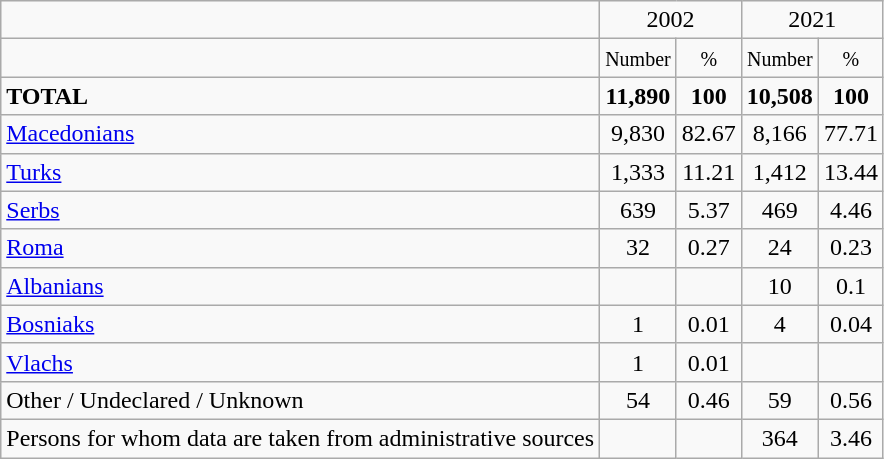<table class="wikitable">
<tr>
<td></td>
<td colspan="2" align="center">2002</td>
<td colspan="2" align="center">2021</td>
</tr>
<tr>
<td></td>
<td align="center"><small>Number</small></td>
<td align="center"><small>%</small></td>
<td align="center"><small>Number</small></td>
<td align="center"><small>%</small></td>
</tr>
<tr>
<td><strong>TOTAL</strong></td>
<td align="center"><strong>11,890</strong></td>
<td align="center"><strong>100</strong></td>
<td align="center"><strong>10,508</strong></td>
<td align="center"><strong>100</strong></td>
</tr>
<tr>
<td><a href='#'>Macedonians</a></td>
<td align="center">9,830</td>
<td align="center">82.67</td>
<td align="center">8,166</td>
<td align="center">77.71</td>
</tr>
<tr>
<td><a href='#'>Turks</a></td>
<td align="center">1,333</td>
<td align="center">11.21</td>
<td align="center">1,412</td>
<td align="center">13.44</td>
</tr>
<tr>
<td><a href='#'>Serbs</a></td>
<td align="center">639</td>
<td align="center">5.37</td>
<td align="center">469</td>
<td align="center">4.46</td>
</tr>
<tr>
<td><a href='#'>Roma</a></td>
<td align="center">32</td>
<td align="center">0.27</td>
<td align="center">24</td>
<td align="center">0.23</td>
</tr>
<tr>
<td><a href='#'>Albanians</a></td>
<td align="center"></td>
<td align="center"></td>
<td align="center">10</td>
<td align="center">0.1</td>
</tr>
<tr>
<td><a href='#'>Bosniaks</a></td>
<td align="center">1</td>
<td align="center">0.01</td>
<td align="center">4</td>
<td align="center">0.04</td>
</tr>
<tr>
<td><a href='#'>Vlachs</a></td>
<td align="center">1</td>
<td align="center">0.01</td>
<td align="center"></td>
<td align="center"></td>
</tr>
<tr>
<td>Other / Undeclared / Unknown</td>
<td align="center">54</td>
<td align="center">0.46</td>
<td align="center">59</td>
<td align="center">0.56</td>
</tr>
<tr>
<td>Persons for whom data are taken from administrative sources</td>
<td align="center"></td>
<td align="center"></td>
<td align="center">364</td>
<td align="center">3.46</td>
</tr>
</table>
